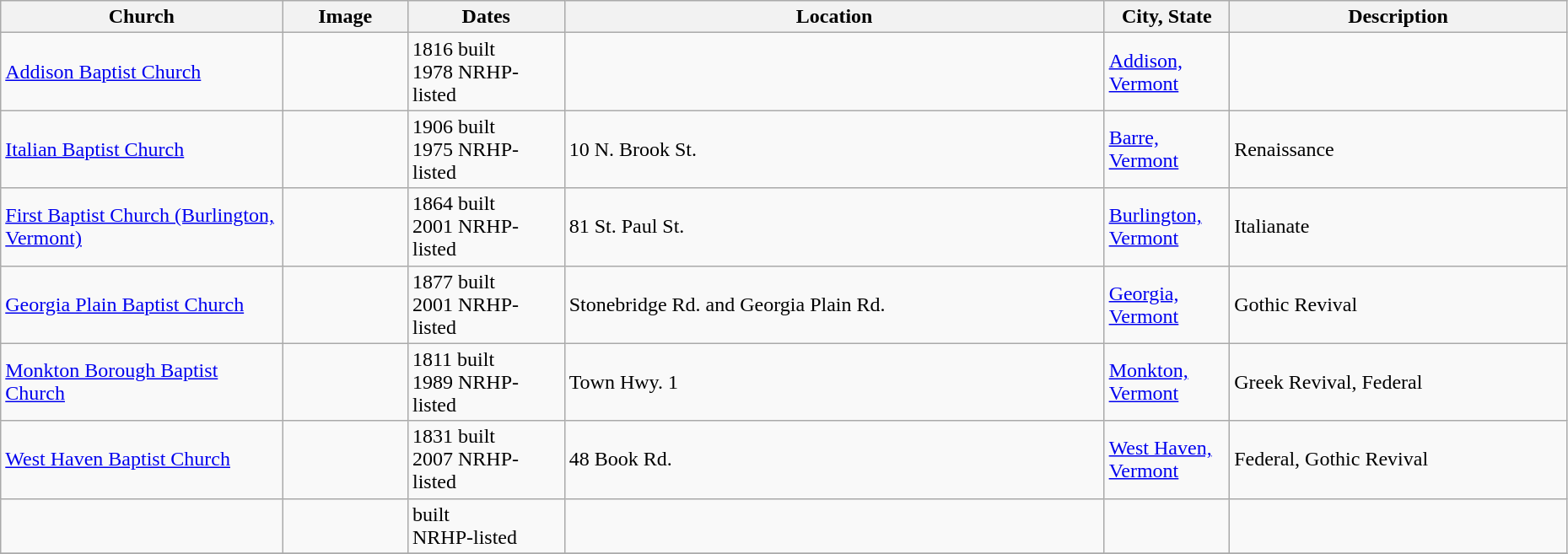<table class="wikitable sortable" style="width:98%">
<tr>
<th width = 18%><strong>Church</strong></th>
<th width = 8% class="unsortable"><strong>Image</strong></th>
<th width = 10%><strong>Dates</strong></th>
<th><strong>Location</strong></th>
<th width = 8%><strong>City, State</strong></th>
<th class="unsortable"><strong>Description</strong></th>
</tr>
<tr ->
<td><a href='#'>Addison Baptist Church</a></td>
<td></td>
<td>1816 built<br>1978 NRHP-listed</td>
<td><br><small></small></td>
<td><a href='#'>Addison, Vermont</a></td>
<td></td>
</tr>
<tr ->
<td><a href='#'>Italian Baptist Church</a></td>
<td></td>
<td>1906 built<br>1975 NRHP-listed</td>
<td>10 N. Brook St.<br><small></small></td>
<td><a href='#'>Barre, Vermont</a></td>
<td>Renaissance</td>
</tr>
<tr ->
<td><a href='#'>First Baptist Church (Burlington, Vermont)</a></td>
<td></td>
<td>1864 built<br>2001 NRHP-listed</td>
<td>81 St. Paul St.<br><small></small></td>
<td><a href='#'>Burlington, Vermont</a></td>
<td>Italianate</td>
</tr>
<tr ->
<td><a href='#'>Georgia Plain Baptist Church</a></td>
<td></td>
<td>1877 built<br>2001 NRHP-listed</td>
<td>Stonebridge Rd. and Georgia Plain Rd.<br><small></small></td>
<td><a href='#'>Georgia, Vermont</a></td>
<td>Gothic Revival</td>
</tr>
<tr ->
<td><a href='#'>Monkton Borough Baptist Church</a></td>
<td></td>
<td>1811 built<br>1989 NRHP-listed</td>
<td>Town Hwy. 1<br><small></small></td>
<td><a href='#'>Monkton, Vermont</a></td>
<td>Greek Revival, Federal</td>
</tr>
<tr ->
<td><a href='#'>West Haven Baptist Church</a></td>
<td></td>
<td>1831 built<br>2007 NRHP-listed</td>
<td>48 Book Rd.<br><small></small></td>
<td><a href='#'>West Haven, Vermont</a></td>
<td>Federal, Gothic Revival</td>
</tr>
<tr ->
<td></td>
<td></td>
<td>built<br> NRHP-listed</td>
<td></td>
<td></td>
<td></td>
</tr>
<tr ->
</tr>
</table>
